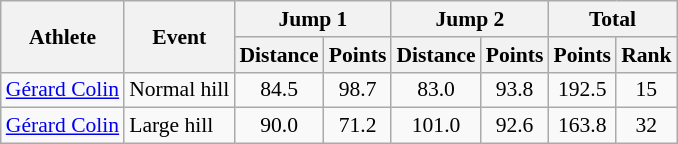<table class="wikitable" style="font-size:90%">
<tr>
<th rowspan="2">Athlete</th>
<th rowspan="2">Event</th>
<th colspan="2">Jump 1</th>
<th colspan="2">Jump 2</th>
<th colspan="2">Total</th>
</tr>
<tr>
<th>Distance</th>
<th>Points</th>
<th>Distance</th>
<th>Points</th>
<th>Points</th>
<th>Rank</th>
</tr>
<tr>
<td><a href='#'>Gérard Colin</a></td>
<td>Normal hill</td>
<td align="center">84.5</td>
<td align="center">98.7</td>
<td align="center">83.0</td>
<td align="center">93.8</td>
<td align="center">192.5</td>
<td align="center">15</td>
</tr>
<tr>
<td><a href='#'>Gérard Colin</a></td>
<td>Large hill</td>
<td align="center">90.0</td>
<td align="center">71.2</td>
<td align="center">101.0</td>
<td align="center">92.6</td>
<td align="center">163.8</td>
<td align="center">32</td>
</tr>
</table>
